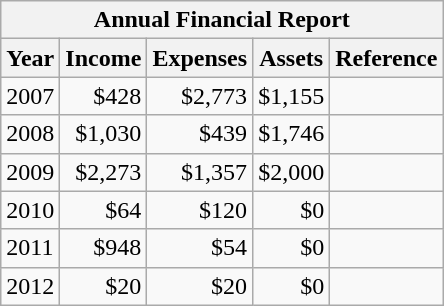<table class="wikitable" align="center">
<tr>
<th colspan="5">Annual Financial Report</th>
</tr>
<tr>
<th>Year</th>
<th>Income</th>
<th>Expenses</th>
<th>Assets</th>
<th>Reference</th>
</tr>
<tr>
<td>2007</td>
<td align=right>$428</td>
<td align=right>$2,773</td>
<td align=right>$1,155</td>
<td align=right></td>
</tr>
<tr>
<td>2008</td>
<td align=right>$1,030</td>
<td align=right>$439</td>
<td align=right>$1,746</td>
<td align=right></td>
</tr>
<tr>
<td>2009</td>
<td align=right>$2,273</td>
<td align=right>$1,357</td>
<td align=right>$2,000</td>
<td align=right></td>
</tr>
<tr>
<td>2010</td>
<td align=right>$64</td>
<td align=right>$120</td>
<td align=right>$0</td>
<td align=right></td>
</tr>
<tr>
<td>2011</td>
<td align=right>$948</td>
<td align=right>$54</td>
<td align=right>$0</td>
<td align=right></td>
</tr>
<tr>
<td>2012</td>
<td align=right>$20</td>
<td align=right>$20</td>
<td align=right>$0</td>
<td align=right></td>
</tr>
</table>
